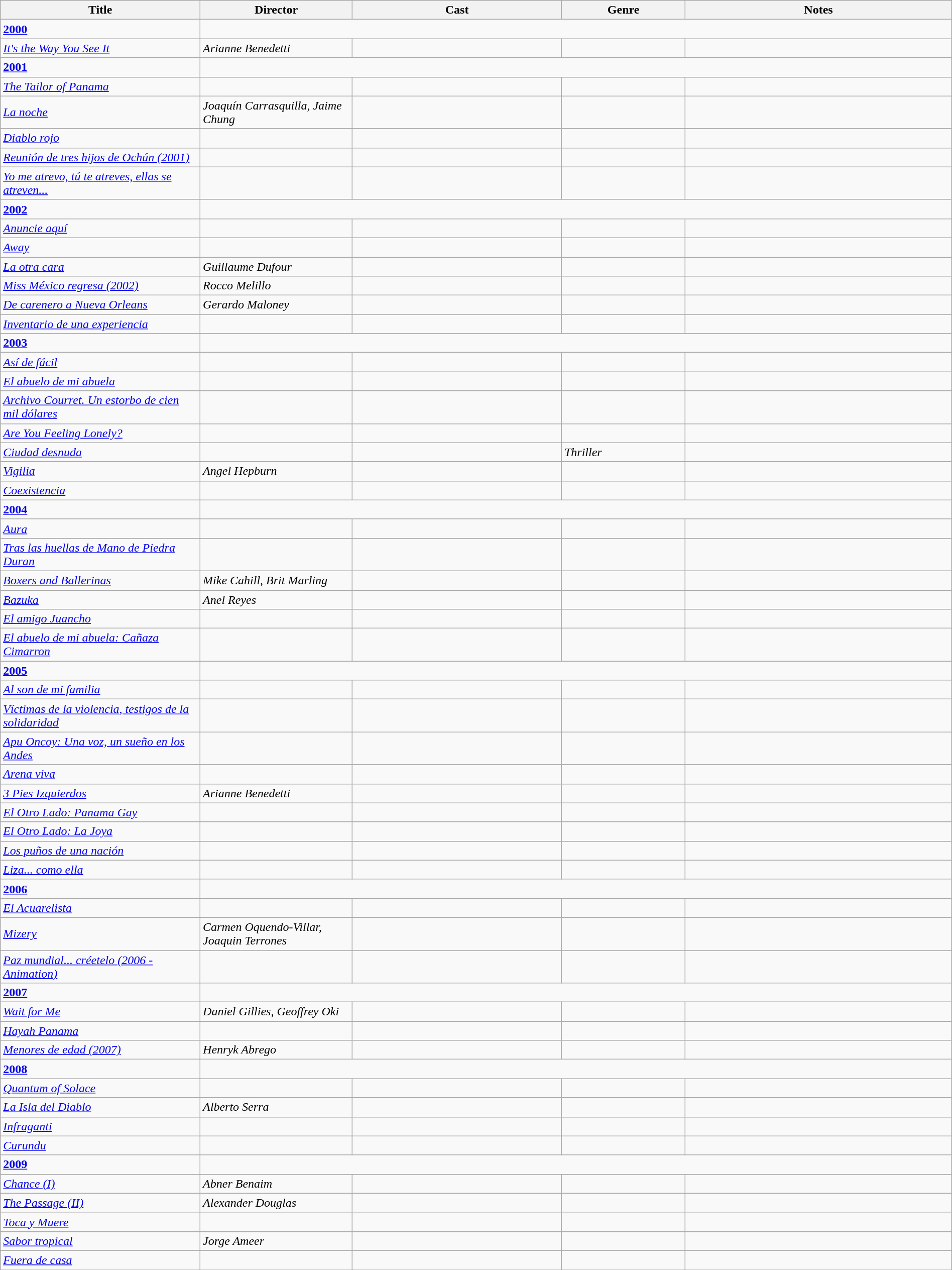<table class="wikitable" width= "100%">
<tr>
<th width=21%>Title</th>
<th width=16%>Director</th>
<th width=22%>Cast</th>
<th width=13%>Genre</th>
<th width=28%>Notes</th>
</tr>
<tr>
<td><strong><a href='#'>2000</a></strong></td>
</tr>
<tr>
<td><em><a href='#'>It's the Way You See It</a></em></td>
<td><em>Arianne Benedetti</em></td>
<td></td>
<td></td>
<td></td>
</tr>
<tr>
<td><strong><a href='#'>2001</a></strong></td>
</tr>
<tr>
<td><em><a href='#'>The Tailor of Panama</a></em></td>
<td></td>
<td></td>
<td></td>
<td></td>
</tr>
<tr>
<td><em><a href='#'>La noche</a></em></td>
<td><em>Joaquín Carrasquilla, Jaime Chung</em></td>
<td></td>
<td></td>
<td></td>
</tr>
<tr>
<td><em><a href='#'>Diablo rojo</a></em></td>
<td></td>
<td></td>
<td></td>
<td></td>
</tr>
<tr>
<td><em><a href='#'>Reunión de tres hijos de Ochún (2001)</a></em></td>
<td></td>
<td></td>
<td></td>
<td></td>
</tr>
<tr>
<td><em><a href='#'>Yo me atrevo, tú te atreves, ellas se atreven...</a></em></td>
<td></td>
<td></td>
<td></td>
<td></td>
</tr>
<tr>
<td><strong><a href='#'>2002</a></strong></td>
</tr>
<tr>
<td><em><a href='#'>Anuncie aquí</a></em></td>
<td></td>
<td></td>
<td></td>
<td></td>
</tr>
<tr>
<td><em><a href='#'>Away</a></em></td>
<td></td>
<td></td>
<td></td>
<td></td>
</tr>
<tr>
<td><em><a href='#'>La otra cara</a></em></td>
<td><em>Guillaume Dufour</em></td>
<td></td>
<td></td>
<td></td>
</tr>
<tr>
<td><em><a href='#'>Miss México regresa (2002)</a></em></td>
<td><em>Rocco Melillo</em></td>
<td></td>
<td></td>
<td></td>
</tr>
<tr>
<td><em><a href='#'>De carenero a Nueva Orleans</a></em></td>
<td><em>Gerardo Maloney</em></td>
<td></td>
<td></td>
<td></td>
</tr>
<tr>
<td><em><a href='#'>Inventario de una experiencia</a></em></td>
<td></td>
<td></td>
<td></td>
<td></td>
</tr>
<tr>
<td><strong><a href='#'>2003</a></strong></td>
</tr>
<tr>
<td><em><a href='#'>Así de fácil</a></em></td>
<td></td>
<td></td>
<td></td>
<td></td>
</tr>
<tr>
<td><em><a href='#'>El abuelo de mi abuela</a></em></td>
<td></td>
<td></td>
<td></td>
<td></td>
</tr>
<tr>
<td><em><a href='#'>Archivo Courret. Un estorbo de cien mil dólares</a> </em></td>
<td></td>
<td></td>
<td></td>
<td></td>
</tr>
<tr>
<td><em><a href='#'>Are You Feeling Lonely?</a> </em></td>
<td></td>
<td></td>
<td></td>
<td></td>
</tr>
<tr>
<td><em><a href='#'>Ciudad desnuda</a> </em></td>
<td></td>
<td></td>
<td><em>Thriller</em></td>
<td></td>
</tr>
<tr>
<td><em><a href='#'>Vigilia</a> </em></td>
<td><em>Angel Hepburn</em></td>
<td></td>
<td></td>
<td></td>
</tr>
<tr>
<td><em><a href='#'>Coexistencia</a> </em></td>
<td></td>
<td></td>
<td></td>
<td></td>
</tr>
<tr>
<td><strong><a href='#'>2004</a></strong></td>
</tr>
<tr>
<td><em><a href='#'>Aura</a></em></td>
<td></td>
<td></td>
<td></td>
<td></td>
</tr>
<tr>
<td><em><a href='#'>Tras las huellas de Mano de Piedra Duran</a></em></td>
<td></td>
<td></td>
<td></td>
<td></td>
</tr>
<tr>
<td><em><a href='#'>Boxers and Ballerinas</a></em></td>
<td><em>Mike Cahill, Brit Marling</em></td>
<td></td>
<td></td>
<td></td>
</tr>
<tr>
<td><em><a href='#'>Bazuka</a></em></td>
<td><em>Anel Reyes</em></td>
<td></td>
<td></td>
<td></td>
</tr>
<tr>
<td><em><a href='#'>El amigo Juancho</a></em></td>
<td></td>
<td></td>
<td></td>
<td></td>
</tr>
<tr>
<td><em><a href='#'>El abuelo de mi abuela: Cañaza Cimarron</a></em></td>
<td></td>
<td></td>
<td></td>
<td></td>
</tr>
<tr>
<td><strong><a href='#'>2005</a></strong></td>
</tr>
<tr>
<td><em><a href='#'>Al son de mi familia</a></em></td>
<td></td>
<td></td>
<td></td>
<td></td>
</tr>
<tr>
<td><em><a href='#'>Víctimas de la violencia, testigos de la solidaridad</a></em></td>
<td></td>
<td></td>
<td></td>
<td></td>
</tr>
<tr>
<td><em><a href='#'>Apu Oncoy: Una voz, un sueño en los Andes</a></em></td>
<td></td>
<td></td>
<td></td>
<td></td>
</tr>
<tr>
<td><em><a href='#'>Arena viva</a></em></td>
<td></td>
<td></td>
<td></td>
<td></td>
</tr>
<tr>
<td><em><a href='#'>3 Pies Izquierdos</a></em></td>
<td><em>Arianne Benedetti</em></td>
<td></td>
<td></td>
<td></td>
</tr>
<tr>
<td><em><a href='#'>El Otro Lado: Panama Gay</a></em></td>
<td></td>
<td></td>
<td></td>
<td></td>
</tr>
<tr>
<td><em><a href='#'>El Otro Lado: La Joya </a></em></td>
<td></td>
<td></td>
<td></td>
<td></td>
</tr>
<tr>
<td><em><a href='#'>Los puños de una nación</a></em></td>
<td></td>
<td></td>
<td></td>
<td></td>
</tr>
<tr>
<td><em><a href='#'>Liza... como ella</a></em></td>
<td></td>
<td></td>
<td></td>
<td></td>
</tr>
<tr>
<td><strong><a href='#'>2006</a></strong></td>
</tr>
<tr>
<td><em><a href='#'>El Acuarelista</a></em></td>
<td></td>
<td></td>
<td></td>
<td></td>
</tr>
<tr>
<td><em><a href='#'>Mizery</a></em></td>
<td><em>Carmen Oquendo-Villar, Joaquin Terrones </em></td>
<td></td>
<td></td>
<td></td>
</tr>
<tr>
<td><em><a href='#'>Paz mundial... créetelo (2006 - Animation)</a></em></td>
<td></td>
<td></td>
<td></td>
<td></td>
</tr>
<tr>
<td><strong><a href='#'>2007</a></strong></td>
</tr>
<tr>
<td><em><a href='#'>Wait for Me</a></em></td>
<td><em>Daniel Gillies, Geoffrey Oki</em></td>
<td></td>
<td></td>
<td></td>
</tr>
<tr>
<td><em><a href='#'>Hayah Panama</a></em></td>
<td></td>
<td></td>
<td></td>
<td></td>
</tr>
<tr>
<td><em><a href='#'>Menores de edad (2007)</a></em></td>
<td><em>Henryk Abrego</em></td>
<td></td>
<td></td>
<td></td>
</tr>
<tr>
<td><strong><a href='#'>2008</a></strong></td>
</tr>
<tr>
<td><em><a href='#'>Quantum of Solace</a></em></td>
<td></td>
<td></td>
<td></td>
<td></td>
</tr>
<tr>
<td><em><a href='#'>La Isla del Diablo</a></em></td>
<td><em>Alberto Serra</em></td>
<td></td>
<td></td>
<td></td>
</tr>
<tr>
<td><em><a href='#'>Infraganti</a></em></td>
<td></td>
<td></td>
<td></td>
<td></td>
</tr>
<tr>
<td><em><a href='#'>Curundu</a></em></td>
<td></td>
<td></td>
<td></td>
<td></td>
</tr>
<tr>
<td><strong><a href='#'>2009</a></strong></td>
</tr>
<tr>
<td><em><a href='#'>Chance (I)</a></em></td>
<td><em>Abner Benaim </em></td>
<td></td>
<td></td>
<td></td>
</tr>
<tr>
<td><em><a href='#'>The Passage (II)</a></em></td>
<td><em>Alexander Douglas</em></td>
<td></td>
<td></td>
<td></td>
</tr>
<tr>
<td><em><a href='#'>Toca y Muere</a></em></td>
<td></td>
<td></td>
<td></td>
<td></td>
</tr>
<tr>
<td><em><a href='#'>Sabor tropical</a></em></td>
<td><em>Jorge Ameer</em></td>
<td></td>
<td></td>
<td></td>
</tr>
<tr>
<td><em><a href='#'>Fuera de casa</a></em></td>
<td></td>
<td></td>
<td></td>
<td></td>
</tr>
<tr>
</tr>
</table>
